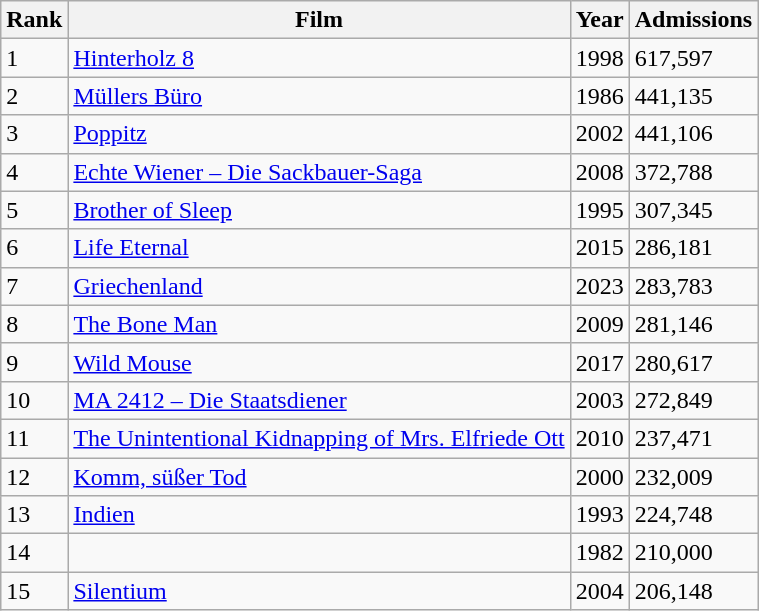<table class="wikitable sortable">
<tr>
<th>Rank</th>
<th>Film</th>
<th>Year</th>
<th>Admissions</th>
</tr>
<tr>
<td>1</td>
<td><a href='#'>Hinterholz 8</a></td>
<td>1998</td>
<td>617,597</td>
</tr>
<tr>
<td>2</td>
<td><a href='#'>Müllers Büro</a></td>
<td>1986</td>
<td>441,135</td>
</tr>
<tr>
<td>3</td>
<td><a href='#'>Poppitz</a></td>
<td>2002</td>
<td>441,106</td>
</tr>
<tr>
<td>4</td>
<td><a href='#'>Echte Wiener&nbsp;– Die Sackbauer-Saga</a></td>
<td>2008</td>
<td>372,788</td>
</tr>
<tr>
<td>5</td>
<td><a href='#'>Brother of Sleep</a></td>
<td>1995</td>
<td>307,345</td>
</tr>
<tr>
<td>6</td>
<td><a href='#'>Life Eternal</a></td>
<td>2015</td>
<td>286,181</td>
</tr>
<tr>
<td>7</td>
<td><a href='#'>Griechenland</a></td>
<td>2023</td>
<td>283,783</td>
</tr>
<tr>
<td>8</td>
<td data-sort-value="Bone Man"><a href='#'>The Bone Man</a></td>
<td>2009</td>
<td>281,146</td>
</tr>
<tr>
<td>9</td>
<td><a href='#'>Wild Mouse</a></td>
<td>2017</td>
<td>280,617</td>
</tr>
<tr>
<td>10</td>
<td><a href='#'>MA 2412&nbsp;– Die Staatsdiener</a></td>
<td>2003</td>
<td>272,849</td>
</tr>
<tr>
<td>11</td>
<td data-sort-value="Unintentional Kidnapping of Mrs. Elfriede Ott"><a href='#'>The Unintentional Kidnapping of Mrs. Elfriede Ott</a></td>
<td>2010</td>
<td>237,471</td>
</tr>
<tr>
<td>12</td>
<td><a href='#'>Komm, süßer Tod</a></td>
<td>2000</td>
<td>232,009</td>
</tr>
<tr>
<td>13</td>
<td><a href='#'>Indien</a></td>
<td>1993</td>
<td>224,748</td>
</tr>
<tr>
<td>14</td>
<td></td>
<td>1982</td>
<td>210,000</td>
</tr>
<tr>
<td>15</td>
<td><a href='#'>Silentium</a></td>
<td>2004</td>
<td>206,148</td>
</tr>
</table>
